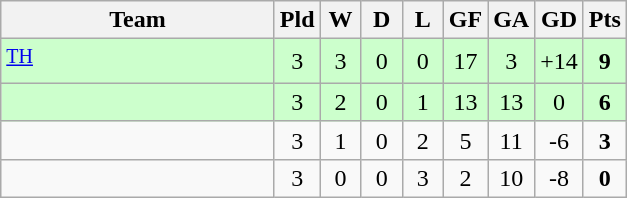<table class="wikitable" style="text-align: center;">
<tr>
<th width="175">Team</th>
<th width="20">Pld</th>
<th width="20">W</th>
<th width="20">D</th>
<th width="20">L</th>
<th width="20">GF</th>
<th width="20">GA</th>
<th width="20">GD</th>
<th width="20">Pts</th>
</tr>
<tr bgcolor="#ccffcc">
<td style="text-align:left;"><strong></strong> <sup><a href='#'>TH</a></sup></td>
<td>3</td>
<td>3</td>
<td>0</td>
<td>0</td>
<td>17</td>
<td>3</td>
<td>+14</td>
<td><strong>9</strong></td>
</tr>
<tr bgcolor="#ccffcc">
<td style="text-align:left;"><em></em></td>
<td>3</td>
<td>2</td>
<td>0</td>
<td>1</td>
<td>13</td>
<td>13</td>
<td>0</td>
<td><strong>6</strong></td>
</tr>
<tr align=center>
<td style="text-align:left;"></td>
<td>3</td>
<td>1</td>
<td>0</td>
<td>2</td>
<td>5</td>
<td>11</td>
<td>-6</td>
<td><strong>3</strong></td>
</tr>
<tr align=center>
<td style="text-align:left;"></td>
<td>3</td>
<td>0</td>
<td>0</td>
<td>3</td>
<td>2</td>
<td>10</td>
<td>-8</td>
<td><strong>0</strong></td>
</tr>
</table>
